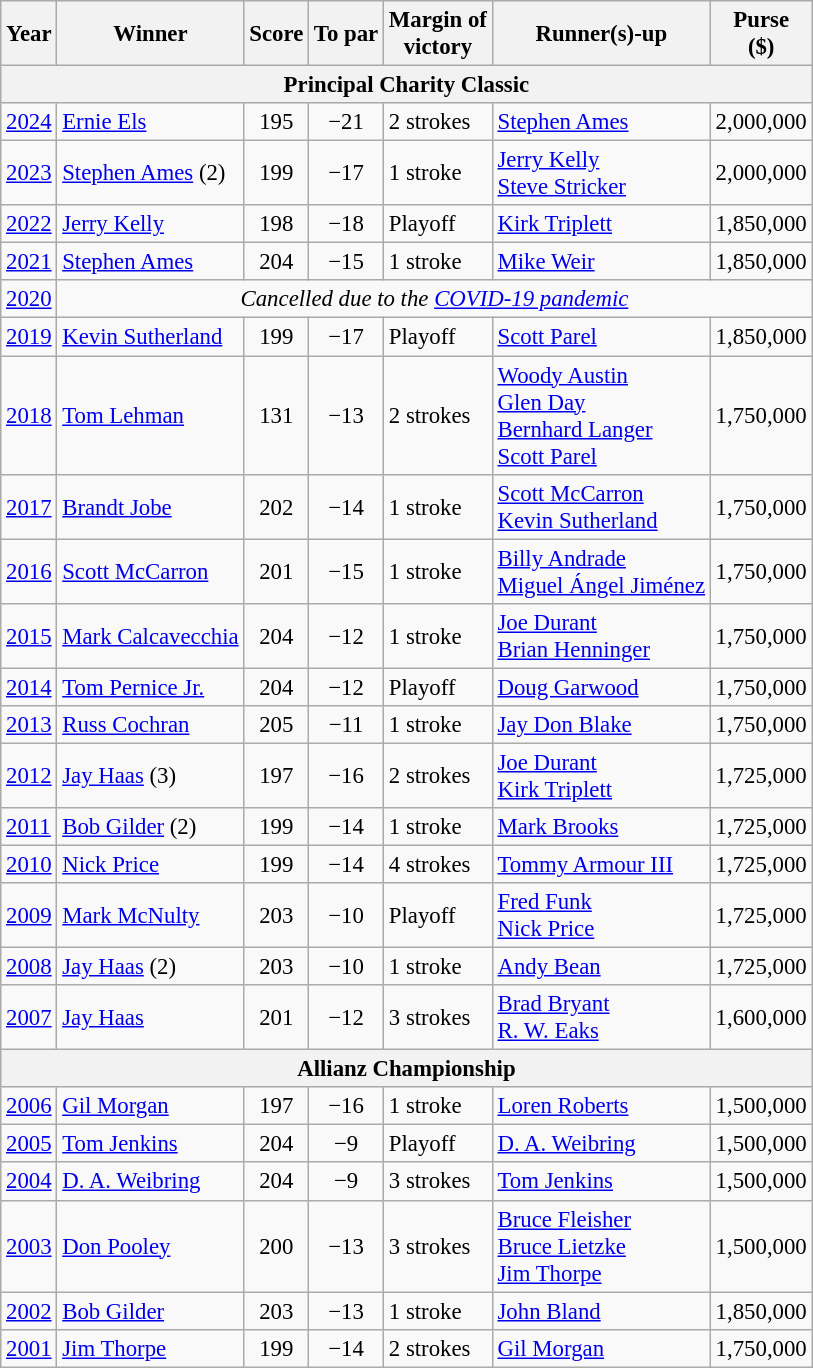<table class="wikitable" style="font-size: 95%;">
<tr>
<th>Year</th>
<th>Winner</th>
<th>Score</th>
<th>To par</th>
<th>Margin of<br>victory</th>
<th>Runner(s)-up</th>
<th>Purse<br>($)</th>
</tr>
<tr>
<th colspan=7>Principal Charity Classic</th>
</tr>
<tr>
<td><a href='#'>2024</a></td>
<td> <a href='#'>Ernie Els</a></td>
<td align=center>195</td>
<td align=center>−21</td>
<td>2 strokes</td>
<td>  <a href='#'>Stephen Ames</a></td>
<td align=center>2,000,000</td>
</tr>
<tr>
<td><a href='#'>2023</a></td>
<td> <a href='#'>Stephen Ames</a> (2)</td>
<td align=center>199</td>
<td align=center>−17</td>
<td>1 stroke</td>
<td> <a href='#'>Jerry Kelly</a><br> <a href='#'>Steve Stricker</a></td>
<td align=center>2,000,000</td>
</tr>
<tr>
<td><a href='#'>2022</a></td>
<td> <a href='#'>Jerry Kelly</a></td>
<td align=center>198</td>
<td align=center>−18</td>
<td>Playoff</td>
<td> <a href='#'>Kirk Triplett</a></td>
<td align=center>1,850,000</td>
</tr>
<tr>
<td><a href='#'>2021</a></td>
<td> <a href='#'>Stephen Ames</a></td>
<td align=center>204</td>
<td align=center>−15</td>
<td>1 stroke</td>
<td> <a href='#'>Mike Weir</a></td>
<td align=center>1,850,000</td>
</tr>
<tr>
<td><a href='#'>2020</a></td>
<td colspan=6 align=center><em>Cancelled due to the <a href='#'>COVID-19 pandemic</a></em></td>
</tr>
<tr>
<td><a href='#'>2019</a></td>
<td> <a href='#'>Kevin Sutherland</a></td>
<td align=center>199</td>
<td align=center>−17</td>
<td>Playoff</td>
<td> <a href='#'>Scott Parel</a></td>
<td align=center>1,850,000</td>
</tr>
<tr>
<td><a href='#'>2018</a></td>
<td> <a href='#'>Tom Lehman</a></td>
<td align=center>131</td>
<td align=center>−13</td>
<td>2 strokes</td>
<td> <a href='#'>Woody Austin</a><br> <a href='#'>Glen Day</a><br> <a href='#'>Bernhard Langer</a><br> <a href='#'>Scott Parel</a></td>
<td align=center>1,750,000</td>
</tr>
<tr>
<td><a href='#'>2017</a></td>
<td> <a href='#'>Brandt Jobe</a></td>
<td align=center>202</td>
<td align=center>−14</td>
<td>1 stroke</td>
<td> <a href='#'>Scott McCarron</a><br> <a href='#'>Kevin Sutherland</a></td>
<td align=center>1,750,000</td>
</tr>
<tr>
<td><a href='#'>2016</a></td>
<td> <a href='#'>Scott McCarron</a></td>
<td align=center>201</td>
<td align=center>−15</td>
<td>1 stroke</td>
<td> <a href='#'>Billy Andrade</a><br> <a href='#'>Miguel Ángel Jiménez</a></td>
<td align=center>1,750,000</td>
</tr>
<tr>
<td><a href='#'>2015</a></td>
<td> <a href='#'>Mark Calcavecchia</a></td>
<td align=center>204</td>
<td align=center>−12</td>
<td>1 stroke</td>
<td> <a href='#'>Joe Durant</a><br> <a href='#'>Brian Henninger</a></td>
<td align=center>1,750,000</td>
</tr>
<tr>
<td><a href='#'>2014</a></td>
<td> <a href='#'>Tom Pernice Jr.</a></td>
<td align=center>204</td>
<td align=center>−12</td>
<td>Playoff</td>
<td> <a href='#'>Doug Garwood</a></td>
<td align=center>1,750,000</td>
</tr>
<tr>
<td><a href='#'>2013</a></td>
<td> <a href='#'>Russ Cochran</a></td>
<td align=center>205</td>
<td align=center>−11</td>
<td>1 stroke</td>
<td> <a href='#'>Jay Don Blake</a></td>
<td align=center>1,750,000</td>
</tr>
<tr>
<td><a href='#'>2012</a></td>
<td> <a href='#'>Jay Haas</a> (3)</td>
<td align=center>197</td>
<td align=center>−16</td>
<td>2 strokes</td>
<td> <a href='#'>Joe Durant</a><br> <a href='#'>Kirk Triplett</a></td>
<td align=center>1,725,000</td>
</tr>
<tr>
<td><a href='#'>2011</a></td>
<td> <a href='#'>Bob Gilder</a> (2)</td>
<td align=center>199</td>
<td align=center>−14</td>
<td>1 stroke</td>
<td> <a href='#'>Mark Brooks</a></td>
<td align=center>1,725,000</td>
</tr>
<tr>
<td><a href='#'>2010</a></td>
<td> <a href='#'>Nick Price</a></td>
<td align=center>199</td>
<td align=center>−14</td>
<td>4 strokes</td>
<td> <a href='#'>Tommy Armour III</a></td>
<td align=center>1,725,000</td>
</tr>
<tr>
<td><a href='#'>2009</a></td>
<td> <a href='#'>Mark McNulty</a></td>
<td align=center>203</td>
<td align=center>−10</td>
<td>Playoff</td>
<td> <a href='#'>Fred Funk</a><br> <a href='#'>Nick Price</a></td>
<td align=center>1,725,000</td>
</tr>
<tr>
<td><a href='#'>2008</a></td>
<td> <a href='#'>Jay Haas</a> (2)</td>
<td align=center>203</td>
<td align=center>−10</td>
<td>1 stroke</td>
<td> <a href='#'>Andy Bean</a></td>
<td align=center>1,725,000</td>
</tr>
<tr>
<td><a href='#'>2007</a></td>
<td> <a href='#'>Jay Haas</a></td>
<td align=center>201</td>
<td align=center>−12</td>
<td>3 strokes</td>
<td> <a href='#'>Brad Bryant</a><br> <a href='#'>R. W. Eaks</a></td>
<td align=center>1,600,000</td>
</tr>
<tr>
<th colspan=7>Allianz Championship</th>
</tr>
<tr>
<td><a href='#'>2006</a></td>
<td> <a href='#'>Gil Morgan</a></td>
<td align=center>197</td>
<td align=center>−16</td>
<td>1 stroke</td>
<td> <a href='#'>Loren Roberts</a></td>
<td align=center>1,500,000</td>
</tr>
<tr>
<td><a href='#'>2005</a></td>
<td> <a href='#'>Tom Jenkins</a></td>
<td align=center>204</td>
<td align=center>−9</td>
<td>Playoff</td>
<td> <a href='#'>D. A. Weibring</a></td>
<td align=center>1,500,000</td>
</tr>
<tr>
<td><a href='#'>2004</a></td>
<td> <a href='#'>D. A. Weibring</a></td>
<td align=center>204</td>
<td align=center>−9</td>
<td>3 strokes</td>
<td> <a href='#'>Tom Jenkins</a></td>
<td align=center>1,500,000</td>
</tr>
<tr>
<td><a href='#'>2003</a></td>
<td> <a href='#'>Don Pooley</a></td>
<td align=center>200</td>
<td align=center>−13</td>
<td>3 strokes</td>
<td> <a href='#'>Bruce Fleisher</a><br> <a href='#'>Bruce Lietzke</a><br> <a href='#'>Jim Thorpe</a></td>
<td align=center>1,500,000</td>
</tr>
<tr>
<td><a href='#'>2002</a></td>
<td> <a href='#'>Bob Gilder</a></td>
<td align=center>203</td>
<td align=center>−13</td>
<td>1 stroke</td>
<td> <a href='#'>John Bland</a></td>
<td align=center>1,850,000</td>
</tr>
<tr>
<td><a href='#'>2001</a></td>
<td> <a href='#'>Jim Thorpe</a></td>
<td align=center>199</td>
<td align=center>−14</td>
<td>2 strokes</td>
<td> <a href='#'>Gil Morgan</a></td>
<td align=center>1,750,000</td>
</tr>
</table>
